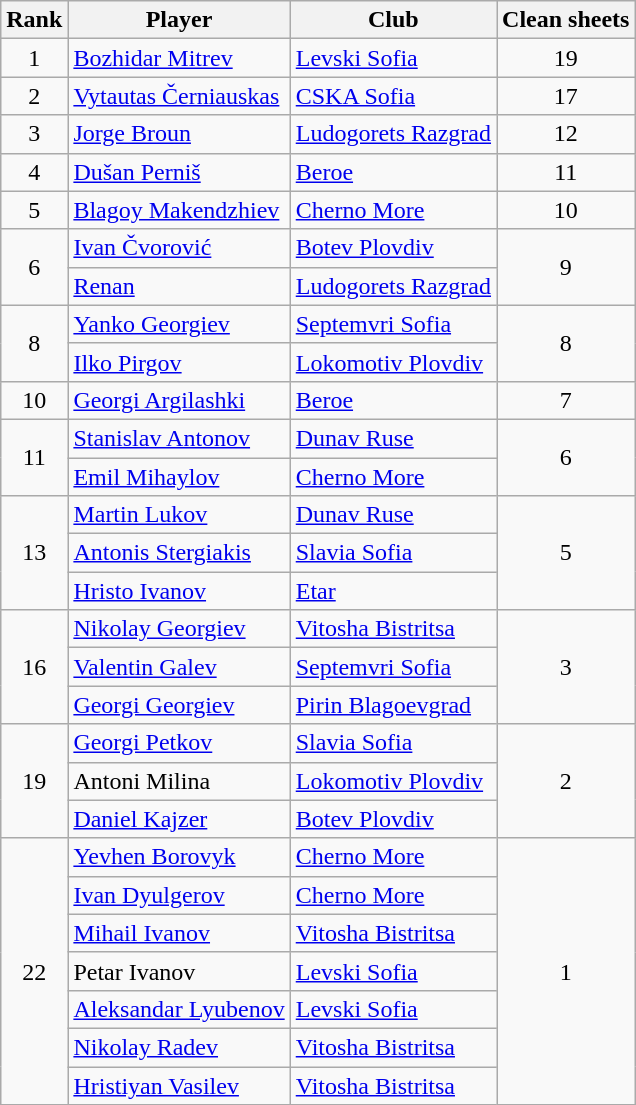<table class="wikitable" style="text-align:center">
<tr>
<th>Rank</th>
<th>Player</th>
<th>Club</th>
<th>Clean sheets</th>
</tr>
<tr>
<td>1</td>
<td align="left"> <a href='#'>Bozhidar Mitrev</a></td>
<td align="left"><a href='#'>Levski Sofia</a></td>
<td>19</td>
</tr>
<tr>
<td>2</td>
<td align="left"> <a href='#'>Vytautas Černiauskas</a></td>
<td align="left"><a href='#'>CSKA Sofia</a></td>
<td>17</td>
</tr>
<tr>
<td>3</td>
<td align="left"> <a href='#'>Jorge Broun</a></td>
<td align="left"><a href='#'>Ludogorets Razgrad</a></td>
<td>12</td>
</tr>
<tr>
<td>4</td>
<td align="left"> <a href='#'>Dušan Perniš</a></td>
<td align="left"><a href='#'>Beroe</a></td>
<td>11</td>
</tr>
<tr>
<td>5</td>
<td align="left"> <a href='#'>Blagoy Makendzhiev</a></td>
<td align="left"><a href='#'>Cherno More</a></td>
<td>10</td>
</tr>
<tr>
<td rowspan=2>6</td>
<td align="left"> <a href='#'>Ivan Čvorović</a></td>
<td align="left"><a href='#'>Botev Plovdiv</a></td>
<td rowspan=2>9</td>
</tr>
<tr>
<td align="left"> <a href='#'>Renan</a></td>
<td align="left"><a href='#'>Ludogorets Razgrad</a></td>
</tr>
<tr>
<td rowspan=2>8</td>
<td align="left"> <a href='#'>Yanko Georgiev</a></td>
<td align="left"><a href='#'>Septemvri Sofia</a></td>
<td rowspan=2>8</td>
</tr>
<tr>
<td align="left"> <a href='#'>Ilko Pirgov</a></td>
<td align="left"><a href='#'>Lokomotiv Plovdiv</a></td>
</tr>
<tr>
<td>10</td>
<td align="left"> <a href='#'>Georgi Argilashki</a></td>
<td align="left"><a href='#'>Beroe</a></td>
<td>7</td>
</tr>
<tr>
<td rowspan=2>11</td>
<td align="left"> <a href='#'>Stanislav Antonov</a></td>
<td align="left"><a href='#'>Dunav Ruse</a></td>
<td rowspan=2>6</td>
</tr>
<tr>
<td align="left"> <a href='#'>Emil Mihaylov</a></td>
<td align="left"><a href='#'>Cherno More</a></td>
</tr>
<tr>
<td rowspan=3>13</td>
<td align="left"> <a href='#'>Martin Lukov</a></td>
<td align="left"><a href='#'>Dunav Ruse</a></td>
<td rowspan=3>5</td>
</tr>
<tr>
<td align="left"> <a href='#'>Antonis Stergiakis</a></td>
<td align="left"><a href='#'>Slavia Sofia</a></td>
</tr>
<tr>
<td align="left"> <a href='#'>Hristo Ivanov</a></td>
<td align="left"><a href='#'>Etar</a></td>
</tr>
<tr>
<td rowspan=3>16</td>
<td align="left"> <a href='#'>Nikolay Georgiev</a></td>
<td align="left"><a href='#'>Vitosha Bistritsa</a></td>
<td rowspan=3>3</td>
</tr>
<tr>
<td align="left"> <a href='#'>Valentin Galev</a></td>
<td align="left"><a href='#'>Septemvri Sofia</a></td>
</tr>
<tr>
<td align="left"> <a href='#'>Georgi Georgiev</a></td>
<td align="left"><a href='#'>Pirin Blagoevgrad</a></td>
</tr>
<tr>
<td rowspan=3>19</td>
<td align="left"> <a href='#'>Georgi Petkov</a></td>
<td align="left"><a href='#'>Slavia Sofia</a></td>
<td rowspan=3>2</td>
</tr>
<tr>
<td align="left"> Antoni Milina</td>
<td align="left"><a href='#'>Lokomotiv Plovdiv</a></td>
</tr>
<tr>
<td align="left"> <a href='#'>Daniel Kajzer</a></td>
<td align="left"><a href='#'>Botev Plovdiv</a></td>
</tr>
<tr>
<td rowspan=8>22</td>
<td align="left"> <a href='#'>Yevhen Borovyk</a></td>
<td align="left"><a href='#'>Cherno More</a></td>
<td rowspan=8>1</td>
</tr>
<tr>
<td align="left"> <a href='#'>Ivan Dyulgerov</a></td>
<td align="left"><a href='#'>Cherno More</a></td>
</tr>
<tr>
<td align="left"> <a href='#'>Mihail Ivanov</a></td>
<td align="left"><a href='#'>Vitosha Bistritsa</a></td>
</tr>
<tr>
<td align="left"> Petar Ivanov</td>
<td align="left"><a href='#'>Levski Sofia</a></td>
</tr>
<tr>
<td align="left"> <a href='#'>Aleksandar Lyubenov</a></td>
<td align="left"><a href='#'>Levski Sofia</a></td>
</tr>
<tr>
<td align="left"> <a href='#'>Nikolay Radev</a></td>
<td align="left"><a href='#'>Vitosha Bistritsa</a></td>
</tr>
<tr>
<td align="left"> <a href='#'>Hristiyan Vasilev</a></td>
<td align="left"><a href='#'>Vitosha Bistritsa</a></td>
</tr>
</table>
